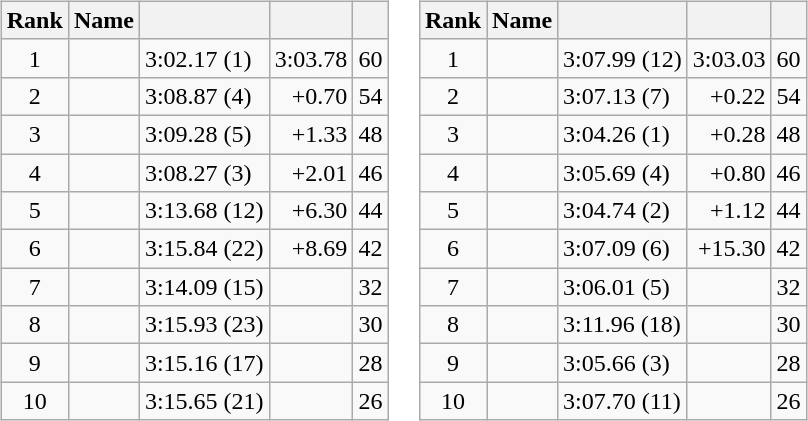<table border="0">
<tr>
<td valign="top"><br><table class="wikitable">
<tr>
<th>Rank</th>
<th>Name</th>
<th></th>
<th></th>
<th></th>
</tr>
<tr>
<td style="text-align:center;">1</td>
<td></td>
<td>3:02.17 (1)</td>
<td align="right">3:03.78</td>
<td>60</td>
</tr>
<tr>
<td style="text-align:center;">2</td>
<td></td>
<td>3:08.87 (4)</td>
<td align="right">+0.70</td>
<td>54</td>
</tr>
<tr>
<td style="text-align:center;">3</td>
<td></td>
<td>3:09.28 (5)</td>
<td align="right">+1.33</td>
<td>48</td>
</tr>
<tr>
<td style="text-align:center;">4</td>
<td></td>
<td>3:08.27 (3)</td>
<td align="right">+2.01</td>
<td>46</td>
</tr>
<tr>
<td style="text-align:center;">5</td>
<td></td>
<td>3:13.68 (12)</td>
<td align="right">+6.30</td>
<td>44</td>
</tr>
<tr>
<td style="text-align:center;">6</td>
<td></td>
<td>3:15.84 (22)</td>
<td align="right">+8.69</td>
<td>42</td>
</tr>
<tr>
<td style="text-align:center;">7</td>
<td></td>
<td>3:14.09 (15)</td>
<td align="center"></td>
<td>32</td>
</tr>
<tr>
<td style="text-align:center;">8</td>
<td></td>
<td>3:15.93 (23)</td>
<td align="center"></td>
<td>30</td>
</tr>
<tr>
<td style="text-align:center;">9</td>
<td></td>
<td>3:15.16 (17)</td>
<td align="center"></td>
<td>28</td>
</tr>
<tr>
<td style="text-align:center;">10</td>
<td></td>
<td>3:15.65 (21)</td>
<td align="center"></td>
<td>26</td>
</tr>
</table>
</td>
<td valign="top"><br><table class="wikitable">
<tr>
<th>Rank</th>
<th>Name</th>
<th></th>
<th></th>
<th></th>
</tr>
<tr>
<td style="text-align:center;">1</td>
<td></td>
<td>3:07.99 (12)</td>
<td align="right">3:03.03</td>
<td>60</td>
</tr>
<tr>
<td style="text-align:center;">2</td>
<td></td>
<td>3:07.13 (7)</td>
<td align="right">+0.22</td>
<td>54</td>
</tr>
<tr>
<td style="text-align:center;">3</td>
<td></td>
<td>3:04.26 (1)</td>
<td align="right">+0.28</td>
<td>48</td>
</tr>
<tr>
<td style="text-align:center;">4</td>
<td></td>
<td>3:05.69 (4)</td>
<td align="right">+0.80</td>
<td>46</td>
</tr>
<tr>
<td style="text-align:center;">5</td>
<td></td>
<td>3:04.74 (2)</td>
<td align="right">+1.12</td>
<td>44</td>
</tr>
<tr>
<td style="text-align:center;">6</td>
<td></td>
<td>3:07.09 (6)</td>
<td align="right">+15.30</td>
<td>42</td>
</tr>
<tr>
<td style="text-align:center;">7</td>
<td></td>
<td>3:06.01 (5)</td>
<td align="center"></td>
<td>32</td>
</tr>
<tr>
<td style="text-align:center;">8</td>
<td></td>
<td>3:11.96 (18)</td>
<td align="center"></td>
<td>30</td>
</tr>
<tr>
<td style="text-align:center;">9</td>
<td></td>
<td>3:05.66 (3)</td>
<td align="center"></td>
<td>28</td>
</tr>
<tr>
<td style="text-align:center;">10</td>
<td></td>
<td>3:07.70 (11)</td>
<td align="center"></td>
<td>26</td>
</tr>
</table>
</td>
</tr>
</table>
